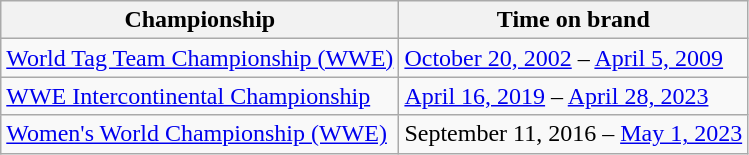<table class="wikitable" style="text–align:center; font–size:85%">
<tr>
<th>Championship</th>
<th>Time on brand</th>
</tr>
<tr>
<td align="left"><a href='#'>World Tag Team Championship (WWE)</a></td>
<td align="left"><a href='#'>October 20, 2002</a> – <a href='#'>April 5, 2009</a></td>
</tr>
<tr>
<td align="left"><a href='#'>WWE Intercontinental Championship</a></td>
<td><a href='#'>April 16, 2019</a> – <a href='#'>April 28, 2023</a></td>
</tr>
<tr>
<td align="left"><a href='#'>Women's World Championship (WWE)</a></td>
<td>September 11, 2016 – <a href='#'>May 1, 2023</a></td>
</tr>
</table>
